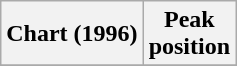<table class="wikitable sortable">
<tr>
<th align="left">Chart (1996)</th>
<th align="center">Peak<br>position</th>
</tr>
<tr>
</tr>
</table>
